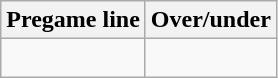<table class="wikitable">
<tr align="center">
<th style=>Pregame line</th>
<th style=>Over/under</th>
</tr>
<tr align="center">
<td> </td>
<td> </td>
</tr>
</table>
